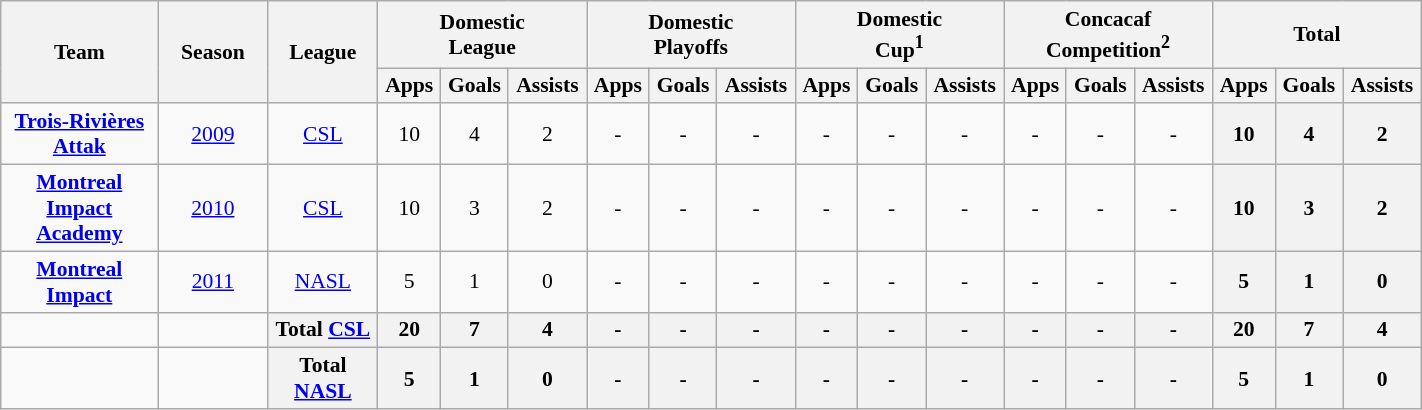<table class="wikitable" style=font-size:90% text-align: center width=75%>
<tr>
<th rowspan=2 width=10%><strong>Team</strong></th>
<th rowspan=2 width=7%><strong>Season</strong></th>
<th rowspan=2 width=7%><strong>League</strong></th>
<th colspan=3 width=10%>Domestic<br>League</th>
<th colspan=3 width=10%>Domestic<br>Playoffs</th>
<th colspan=3 width=10%>Domestic<br>Cup<sup>1</sup></th>
<th colspan=3 width=10%>Concacaf<br>Competition<sup>2</sup></th>
<th colspan=3 width=10%>Total</th>
</tr>
<tr>
<th align=center><strong>Apps</strong></th>
<th align=center><strong>Goals</strong></th>
<th align=center><strong>Assists</strong></th>
<th align=center><strong>Apps</strong></th>
<th align=center><strong>Goals</strong></th>
<th align=center><strong>Assists</strong></th>
<th align=center><strong>Apps</strong></th>
<th align=center><strong>Goals</strong></th>
<th align=center><strong>Assists</strong></th>
<th align=center><strong>Apps</strong></th>
<th align=center><strong>Goals</strong></th>
<th align=center><strong>Assists</strong></th>
<th align=center><strong>Apps</strong></th>
<th align=center><strong>Goals</strong></th>
<th align=center><strong>Assists</strong></th>
</tr>
<tr>
<td rowspan=1 align=center><strong><a href='#'>Trois-Rivières Attak</a></strong></td>
<td align=center><a href='#'>2009</a></td>
<td align=center><a href='#'>CSL</a></td>
<td align=center>10</td>
<td align=center>4</td>
<td align=center>2</td>
<td align=center>-</td>
<td align=center>-</td>
<td align=center>-</td>
<td align=center>-</td>
<td align=center>-</td>
<td align=center>-</td>
<td align=center>-</td>
<td align=center>-</td>
<td align=center>-</td>
<th align=center><strong>10</strong></th>
<th align=center><strong>4</strong></th>
<th align=center><strong>2</strong></th>
</tr>
<tr>
<td rowspan=1 align=center><strong><a href='#'>Montreal Impact Academy</a></strong></td>
<td align=center><a href='#'>2010</a></td>
<td align=center><a href='#'>CSL</a></td>
<td align=center>10</td>
<td align=center>3</td>
<td align=center>2</td>
<td align=center>-</td>
<td align=center>-</td>
<td align=center>-</td>
<td align=center>-</td>
<td align=center>-</td>
<td align=center>-</td>
<td align=center>-</td>
<td align=center>-</td>
<td align=center>-</td>
<th align=center><strong>10</strong></th>
<th align=center><strong>3</strong></th>
<th align=center><strong>2</strong></th>
</tr>
<tr>
<td rowspan=1 align=center><strong><a href='#'>Montreal Impact</a></strong></td>
<td align=center><a href='#'>2011</a></td>
<td align=center><a href='#'>NASL</a></td>
<td align=center>5</td>
<td align=center>1</td>
<td align=center>0</td>
<td align=center>-</td>
<td align=center>-</td>
<td align=center>-</td>
<td align=center>-</td>
<td align=center>-</td>
<td align=center>-</td>
<td align=center>-</td>
<td align=center>-</td>
<td align=center>-</td>
<th align=center><strong>5</strong></th>
<th align=center><strong>1</strong></th>
<th align=center><strong>0</strong></th>
</tr>
<tr>
<td></td>
<td></td>
<th>Total <a href='#'>CSL</a></th>
<th>20</th>
<th>7</th>
<th>4</th>
<th>-</th>
<th>-</th>
<th>-</th>
<th>-</th>
<th>-</th>
<th>-</th>
<th>-</th>
<th>-</th>
<th>-</th>
<th>20</th>
<th>7</th>
<th>4</th>
</tr>
<tr>
<td></td>
<td></td>
<th>Total <a href='#'>NASL</a></th>
<th>5</th>
<th>1</th>
<th>0</th>
<th>-</th>
<th>-</th>
<th>-</th>
<th>-</th>
<th>-</th>
<th>-</th>
<th>-</th>
<th>-</th>
<th>-</th>
<th>5</th>
<th>1</th>
<th>0</th>
</tr>
</table>
